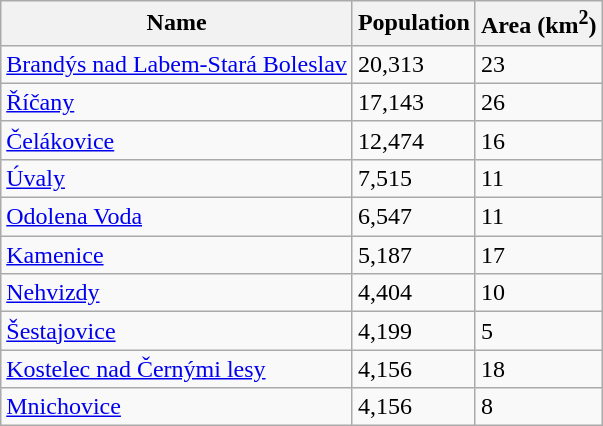<table class="wikitable sortable">
<tr>
<th>Name</th>
<th>Population</th>
<th>Area (km<sup>2</sup>)</th>
</tr>
<tr>
<td><a href='#'>Brandýs nad Labem-Stará Boleslav</a></td>
<td>20,313</td>
<td>23</td>
</tr>
<tr>
<td><a href='#'>Říčany</a></td>
<td>17,143</td>
<td>26</td>
</tr>
<tr>
<td><a href='#'>Čelákovice</a></td>
<td>12,474</td>
<td>16</td>
</tr>
<tr>
<td><a href='#'>Úvaly</a></td>
<td>7,515</td>
<td>11</td>
</tr>
<tr>
<td><a href='#'>Odolena Voda</a></td>
<td>6,547</td>
<td>11</td>
</tr>
<tr>
<td><a href='#'>Kamenice</a></td>
<td>5,187</td>
<td>17</td>
</tr>
<tr>
<td><a href='#'>Nehvizdy</a></td>
<td>4,404</td>
<td>10</td>
</tr>
<tr>
<td><a href='#'>Šestajovice</a></td>
<td>4,199</td>
<td>5</td>
</tr>
<tr>
<td><a href='#'>Kostelec nad Černými lesy</a></td>
<td>4,156</td>
<td>18</td>
</tr>
<tr>
<td><a href='#'>Mnichovice</a></td>
<td>4,156</td>
<td>8</td>
</tr>
</table>
